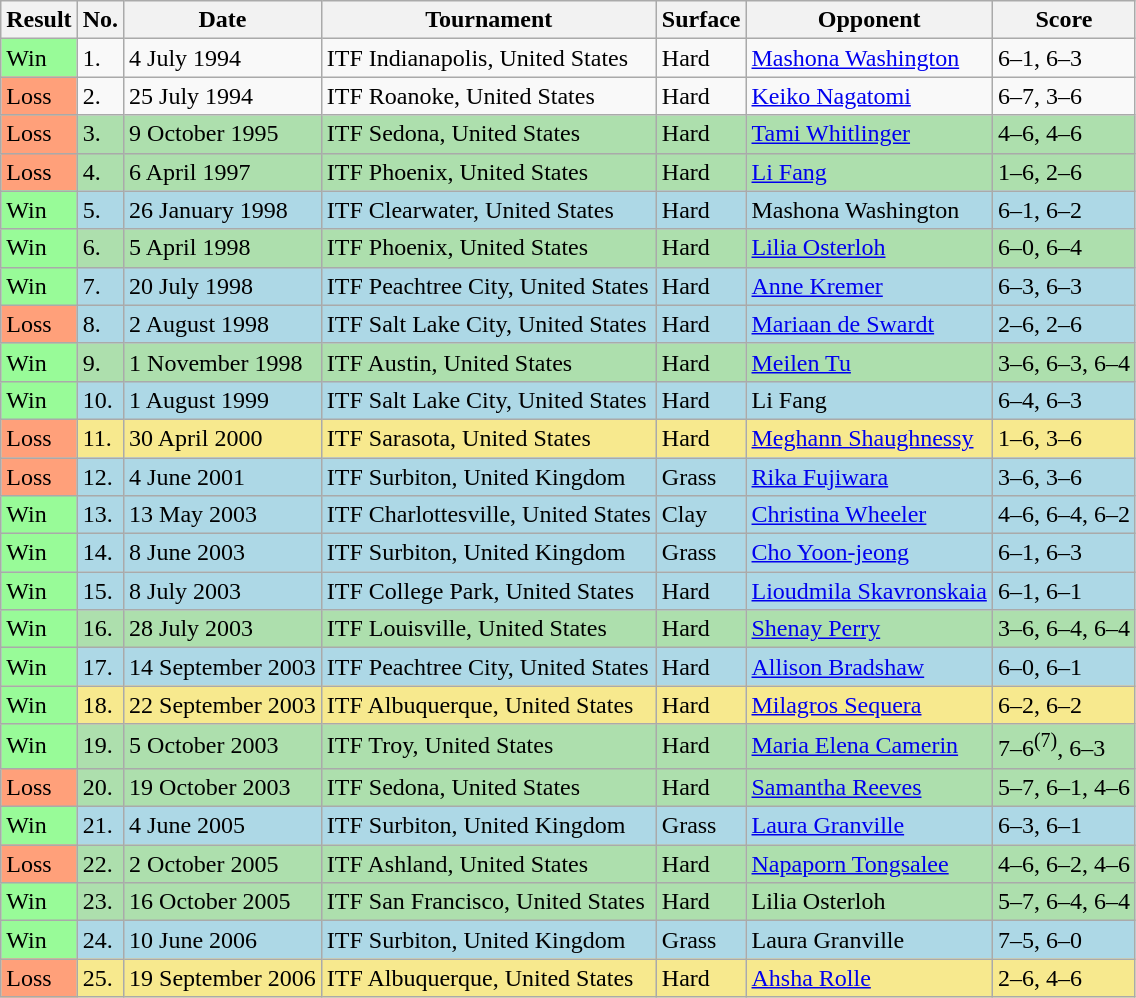<table class="sortable wikitable">
<tr>
<th>Result</th>
<th class="unsortable">No.</th>
<th>Date</th>
<th>Tournament</th>
<th>Surface</th>
<th>Opponent</th>
<th class="unsortable">Score</th>
</tr>
<tr>
<td style="background:#98fb98;">Win</td>
<td>1.</td>
<td>4 July 1994</td>
<td>ITF Indianapolis, United States</td>
<td>Hard</td>
<td> <a href='#'>Mashona Washington</a></td>
<td>6–1, 6–3</td>
</tr>
<tr>
<td style="background:#ffa07a;">Loss</td>
<td>2.</td>
<td>25 July 1994</td>
<td>ITF Roanoke, United States</td>
<td>Hard</td>
<td> <a href='#'>Keiko Nagatomi</a></td>
<td>6–7, 3–6</td>
</tr>
<tr bgcolor=addfad>
<td style="background:#ffa07a;">Loss</td>
<td>3.</td>
<td>9 October 1995</td>
<td>ITF Sedona, United States</td>
<td>Hard</td>
<td> <a href='#'>Tami Whitlinger</a></td>
<td>4–6, 4–6</td>
</tr>
<tr bgcolor=addfad>
<td style="background:#ffa07a;">Loss</td>
<td>4.</td>
<td>6 April 1997</td>
<td>ITF Phoenix, United States</td>
<td>Hard</td>
<td> <a href='#'>Li Fang</a></td>
<td>1–6, 2–6</td>
</tr>
<tr bgcolor=lightblue>
<td style="background:#98fb98;">Win</td>
<td>5.</td>
<td>26 January 1998</td>
<td>ITF Clearwater, United States</td>
<td>Hard</td>
<td> Mashona Washington</td>
<td>6–1, 6–2</td>
</tr>
<tr bgcolor=addfad>
<td style="background:#98fb98;">Win</td>
<td>6.</td>
<td>5 April 1998</td>
<td>ITF Phoenix, United States</td>
<td>Hard</td>
<td> <a href='#'>Lilia Osterloh</a></td>
<td>6–0, 6–4</td>
</tr>
<tr bgcolor=lightblue>
<td style="background:#98fb98;">Win</td>
<td>7.</td>
<td>20 July 1998</td>
<td>ITF Peachtree City, United States</td>
<td>Hard</td>
<td> <a href='#'>Anne Kremer</a></td>
<td>6–3, 6–3</td>
</tr>
<tr bgcolor=lightblue>
<td style="background:#ffa07a;">Loss</td>
<td>8.</td>
<td>2 August 1998</td>
<td>ITF Salt Lake City, United States</td>
<td>Hard</td>
<td> <a href='#'>Mariaan de Swardt</a></td>
<td>2–6, 2–6</td>
</tr>
<tr bgcolor=addfad>
<td style="background:#98fb98;">Win</td>
<td>9.</td>
<td>1 November 1998</td>
<td>ITF Austin, United States</td>
<td>Hard</td>
<td> <a href='#'>Meilen Tu</a></td>
<td>3–6, 6–3, 6–4</td>
</tr>
<tr bgcolor=lightblue>
<td style="background:#98fb98;">Win</td>
<td>10.</td>
<td>1 August 1999</td>
<td>ITF Salt Lake City, United States</td>
<td>Hard</td>
<td> Li Fang</td>
<td>6–4, 6–3</td>
</tr>
<tr bgcolor=f7e98e>
<td style="background:#ffa07a;">Loss</td>
<td>11.</td>
<td>30 April 2000</td>
<td>ITF Sarasota, United States</td>
<td>Hard</td>
<td> <a href='#'>Meghann Shaughnessy</a></td>
<td>1–6, 3–6</td>
</tr>
<tr bgcolor="lightblue">
<td style="background:#ffa07a;">Loss</td>
<td>12.</td>
<td>4 June 2001</td>
<td>ITF Surbiton, United Kingdom</td>
<td>Grass</td>
<td> <a href='#'>Rika Fujiwara</a></td>
<td>3–6, 3–6</td>
</tr>
<tr style="background:lightblue;">
<td style="background:#98fb98;">Win</td>
<td>13.</td>
<td>13 May 2003</td>
<td>ITF Charlottesville, United States</td>
<td>Clay</td>
<td> <a href='#'>Christina Wheeler</a></td>
<td>4–6, 6–4, 6–2</td>
</tr>
<tr bgcolor="lightblue">
<td style="background:#98fb98;">Win</td>
<td>14.</td>
<td>8 June 2003</td>
<td>ITF Surbiton, United Kingdom</td>
<td>Grass</td>
<td> <a href='#'>Cho Yoon-jeong</a></td>
<td>6–1, 6–3</td>
</tr>
<tr style="background:lightblue;">
<td style="background:#98fb98;">Win</td>
<td>15.</td>
<td>8 July 2003</td>
<td>ITF College Park, United States</td>
<td>Hard</td>
<td> <a href='#'>Lioudmila Skavronskaia</a></td>
<td>6–1, 6–1</td>
</tr>
<tr style="background:#addfad;">
<td style="background:#98fb98;">Win</td>
<td>16.</td>
<td>28 July 2003</td>
<td>ITF Louisville, United States</td>
<td>Hard</td>
<td> <a href='#'>Shenay Perry</a></td>
<td>3–6, 6–4, 6–4</td>
</tr>
<tr bgcolor=lightblue>
<td style="background:#98fb98;">Win</td>
<td>17.</td>
<td>14 September 2003</td>
<td>ITF Peachtree City, United States</td>
<td>Hard</td>
<td> <a href='#'>Allison Bradshaw</a></td>
<td>6–0, 6–1</td>
</tr>
<tr bgcolor=f7e98e>
<td style="background:#98fb98;">Win</td>
<td>18.</td>
<td>22 September 2003</td>
<td>ITF Albuquerque, United States</td>
<td>Hard</td>
<td> <a href='#'>Milagros Sequera</a></td>
<td>6–2, 6–2</td>
</tr>
<tr style="background:#addfad;">
<td style="background:#98fb98;">Win</td>
<td>19.</td>
<td>5 October 2003</td>
<td>ITF Troy, United States</td>
<td>Hard</td>
<td> <a href='#'>Maria Elena Camerin</a></td>
<td>7–6<sup>(7)</sup>, 6–3</td>
</tr>
<tr style="background:#addfad;">
<td style="background:#ffa07a;">Loss</td>
<td>20.</td>
<td>19 October 2003</td>
<td>ITF Sedona, United States</td>
<td>Hard</td>
<td> <a href='#'>Samantha Reeves</a></td>
<td>5–7, 6–1, 4–6</td>
</tr>
<tr bgcolor="lightblue">
<td style="background:#98fb98;">Win</td>
<td>21.</td>
<td>4 June 2005</td>
<td>ITF Surbiton, United Kingdom</td>
<td>Grass</td>
<td> <a href='#'>Laura Granville</a></td>
<td>6–3, 6–1</td>
</tr>
<tr bgcolor=ADDFAD>
<td style="background:#ffa07a;">Loss</td>
<td>22.</td>
<td>2 October 2005</td>
<td>ITF Ashland, United States</td>
<td>Hard</td>
<td> <a href='#'>Napaporn Tongsalee</a></td>
<td>4–6, 6–2, 4–6</td>
</tr>
<tr bgcolor=ADDFAD>
<td style="background:#98fb98;">Win</td>
<td>23.</td>
<td>16 October 2005</td>
<td>ITF San Francisco, United States</td>
<td>Hard</td>
<td> Lilia Osterloh</td>
<td>5–7, 6–4, 6–4</td>
</tr>
<tr bgcolor="lightblue">
<td style="background:#98fb98;">Win</td>
<td>24.</td>
<td>10 June 2006</td>
<td>ITF Surbiton, United Kingdom</td>
<td>Grass</td>
<td> Laura Granville</td>
<td>7–5, 6–0</td>
</tr>
<tr bgcolor="#f7e98e">
<td style="background:#ffa07a;">Loss</td>
<td>25.</td>
<td>19 September 2006</td>
<td>ITF Albuquerque, United States</td>
<td>Hard</td>
<td> <a href='#'>Ahsha Rolle</a></td>
<td>2–6, 4–6</td>
</tr>
</table>
